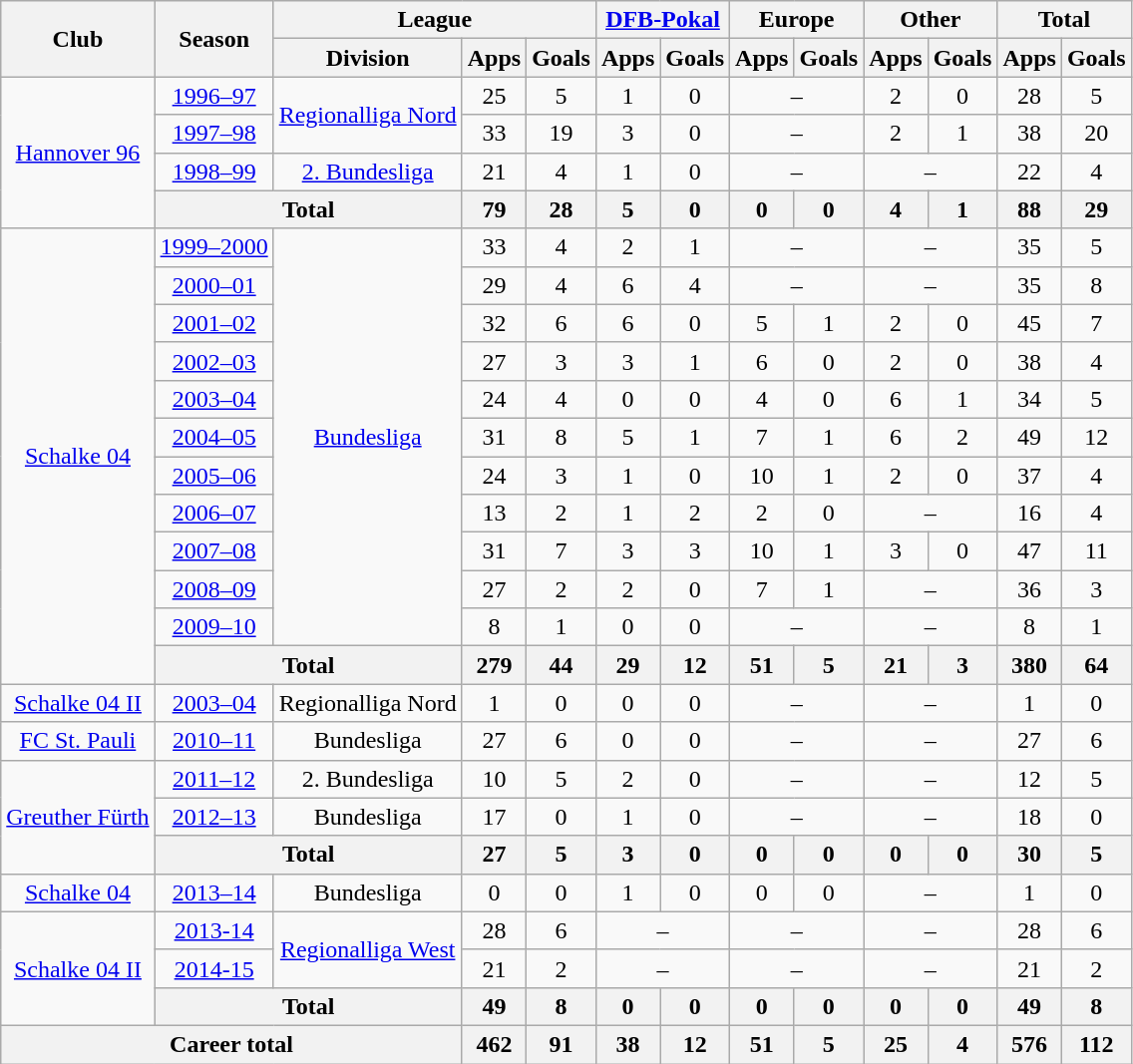<table class="wikitable" style="text-align:center">
<tr>
<th rowspan="2">Club</th>
<th rowspan="2">Season</th>
<th colspan="3">League</th>
<th colspan="2"><a href='#'>DFB-Pokal</a></th>
<th colspan="2">Europe</th>
<th colspan="2">Other</th>
<th colspan="2">Total</th>
</tr>
<tr>
<th>Division</th>
<th>Apps</th>
<th>Goals</th>
<th>Apps</th>
<th>Goals</th>
<th>Apps</th>
<th>Goals</th>
<th>Apps</th>
<th>Goals</th>
<th>Apps</th>
<th>Goals</th>
</tr>
<tr>
<td rowspan="4"><a href='#'>Hannover 96</a></td>
<td><a href='#'>1996–97</a></td>
<td rowspan="2"><a href='#'>Regionalliga Nord</a></td>
<td>25</td>
<td>5</td>
<td>1</td>
<td>0</td>
<td colspan="2">–</td>
<td>2</td>
<td>0</td>
<td>28</td>
<td>5</td>
</tr>
<tr>
<td><a href='#'>1997–98</a></td>
<td>33</td>
<td>19</td>
<td>3</td>
<td>0</td>
<td colspan="2">–</td>
<td>2</td>
<td>1</td>
<td>38</td>
<td>20</td>
</tr>
<tr>
<td><a href='#'>1998–99</a></td>
<td><a href='#'>2. Bundesliga</a></td>
<td>21</td>
<td>4</td>
<td>1</td>
<td>0</td>
<td colspan="2">–</td>
<td colspan="2">–</td>
<td>22</td>
<td>4</td>
</tr>
<tr>
<th colspan="2">Total</th>
<th>79</th>
<th>28</th>
<th>5</th>
<th>0</th>
<th>0</th>
<th>0</th>
<th>4</th>
<th>1</th>
<th>88</th>
<th>29</th>
</tr>
<tr>
<td rowspan="12"><a href='#'>Schalke 04</a></td>
<td><a href='#'>1999–2000</a></td>
<td rowspan="11"><a href='#'>Bundesliga</a></td>
<td>33</td>
<td>4</td>
<td>2</td>
<td>1</td>
<td colspan="2">–</td>
<td colspan="2">–</td>
<td>35</td>
<td>5</td>
</tr>
<tr>
<td><a href='#'>2000–01</a></td>
<td>29</td>
<td>4</td>
<td>6</td>
<td>4</td>
<td colspan="2">–</td>
<td colspan="2">–</td>
<td>35</td>
<td>8</td>
</tr>
<tr>
<td><a href='#'>2001–02</a></td>
<td>32</td>
<td>6</td>
<td>6</td>
<td>0</td>
<td>5</td>
<td>1</td>
<td>2</td>
<td>0</td>
<td>45</td>
<td>7</td>
</tr>
<tr>
<td><a href='#'>2002–03</a></td>
<td>27</td>
<td>3</td>
<td>3</td>
<td>1</td>
<td>6</td>
<td>0</td>
<td>2</td>
<td>0</td>
<td>38</td>
<td>4</td>
</tr>
<tr>
<td><a href='#'>2003–04</a></td>
<td>24</td>
<td>4</td>
<td>0</td>
<td>0</td>
<td>4</td>
<td>0</td>
<td>6</td>
<td>1</td>
<td>34</td>
<td>5</td>
</tr>
<tr>
<td><a href='#'>2004–05</a></td>
<td>31</td>
<td>8</td>
<td>5</td>
<td>1</td>
<td>7</td>
<td>1</td>
<td>6</td>
<td>2</td>
<td>49</td>
<td>12</td>
</tr>
<tr>
<td><a href='#'>2005–06</a></td>
<td>24</td>
<td>3</td>
<td>1</td>
<td>0</td>
<td>10</td>
<td>1</td>
<td>2</td>
<td>0</td>
<td>37</td>
<td>4</td>
</tr>
<tr>
<td><a href='#'>2006–07</a></td>
<td>13</td>
<td>2</td>
<td>1</td>
<td>2</td>
<td>2</td>
<td>0</td>
<td colspan="2">–</td>
<td>16</td>
<td>4</td>
</tr>
<tr>
<td><a href='#'>2007–08</a></td>
<td>31</td>
<td>7</td>
<td>3</td>
<td>3</td>
<td>10</td>
<td>1</td>
<td>3</td>
<td>0</td>
<td>47</td>
<td>11</td>
</tr>
<tr>
<td><a href='#'>2008–09</a></td>
<td>27</td>
<td>2</td>
<td>2</td>
<td>0</td>
<td>7</td>
<td>1</td>
<td colspan="2">–</td>
<td>36</td>
<td>3</td>
</tr>
<tr>
<td><a href='#'>2009–10</a></td>
<td>8</td>
<td>1</td>
<td>0</td>
<td>0</td>
<td colspan="2">–</td>
<td colspan="2">–</td>
<td>8</td>
<td>1</td>
</tr>
<tr>
<th colspan="2">Total</th>
<th>279</th>
<th>44</th>
<th>29</th>
<th>12</th>
<th>51</th>
<th>5</th>
<th>21</th>
<th>3</th>
<th>380</th>
<th>64</th>
</tr>
<tr>
<td><a href='#'>Schalke 04 II</a></td>
<td><a href='#'>2003–04</a></td>
<td>Regionalliga Nord</td>
<td>1</td>
<td>0</td>
<td>0</td>
<td>0</td>
<td colspan="2">–</td>
<td colspan="2">–</td>
<td>1</td>
<td>0</td>
</tr>
<tr>
<td><a href='#'>FC St. Pauli</a></td>
<td><a href='#'>2010–11</a></td>
<td>Bundesliga</td>
<td>27</td>
<td>6</td>
<td>0</td>
<td>0</td>
<td colspan="2">–</td>
<td colspan="2">–</td>
<td>27</td>
<td>6</td>
</tr>
<tr>
<td rowspan="3"><a href='#'>Greuther Fürth</a></td>
<td><a href='#'>2011–12</a></td>
<td>2. Bundesliga</td>
<td>10</td>
<td>5</td>
<td>2</td>
<td>0</td>
<td colspan="2">–</td>
<td colspan="2">–</td>
<td>12</td>
<td>5</td>
</tr>
<tr>
<td><a href='#'>2012–13</a></td>
<td>Bundesliga</td>
<td>17</td>
<td>0</td>
<td>1</td>
<td>0</td>
<td colspan="2">–</td>
<td colspan="2">–</td>
<td>18</td>
<td>0</td>
</tr>
<tr>
<th colspan="2">Total</th>
<th>27</th>
<th>5</th>
<th>3</th>
<th>0</th>
<th>0</th>
<th>0</th>
<th>0</th>
<th>0</th>
<th>30</th>
<th>5</th>
</tr>
<tr>
<td><a href='#'>Schalke 04</a></td>
<td><a href='#'>2013–14</a></td>
<td>Bundesliga</td>
<td>0</td>
<td>0</td>
<td>1</td>
<td>0</td>
<td>0</td>
<td>0</td>
<td colspan="2">–</td>
<td>1</td>
<td>0</td>
</tr>
<tr>
<td rowspan="3"><a href='#'>Schalke 04 II</a></td>
<td><a href='#'>2013-14</a></td>
<td rowspan="2"><a href='#'>Regionalliga West</a></td>
<td>28</td>
<td>6</td>
<td colspan="2">–</td>
<td colspan="2">–</td>
<td colspan="2">–</td>
<td>28</td>
<td>6</td>
</tr>
<tr>
<td><a href='#'>2014-15</a></td>
<td>21</td>
<td>2</td>
<td colspan="2">–</td>
<td colspan="2">–</td>
<td colspan="2">–</td>
<td>21</td>
<td>2</td>
</tr>
<tr>
<th colspan="2">Total</th>
<th>49</th>
<th>8</th>
<th>0</th>
<th>0</th>
<th>0</th>
<th>0</th>
<th>0</th>
<th>0</th>
<th>49</th>
<th>8</th>
</tr>
<tr>
<th colspan="3">Career total</th>
<th>462</th>
<th>91</th>
<th>38</th>
<th>12</th>
<th>51</th>
<th>5</th>
<th>25</th>
<th>4</th>
<th>576</th>
<th>112</th>
</tr>
</table>
